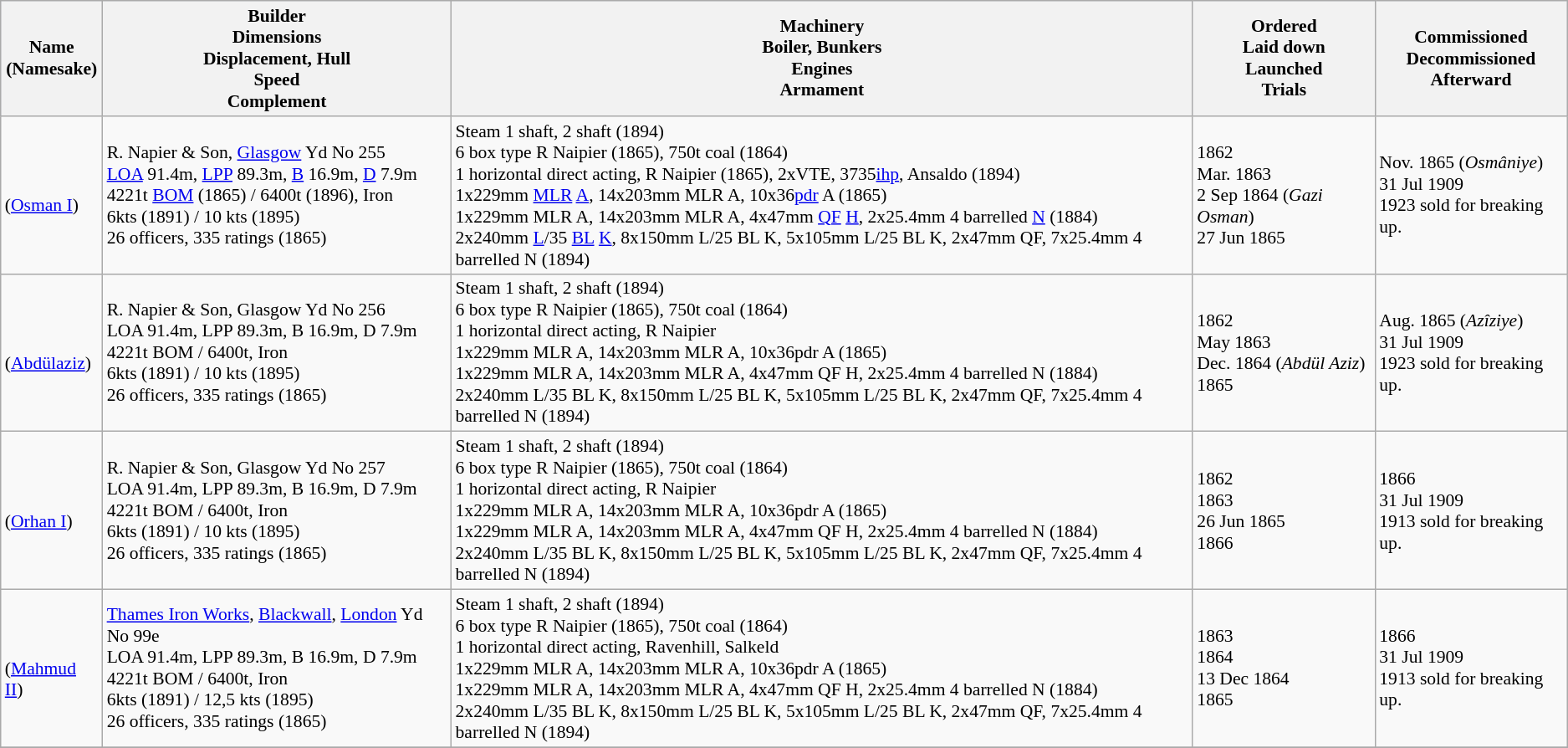<table class="wikitable" style="font-size:90%;">
<tr bgcolor="#e6e9ff">
<th>Name<br>(Namesake)</th>
<th>Builder<br>Dimensions<br>Displacement, Hull<br>Speed<br>Complement</th>
<th>Machinery<br>Boiler, Bunkers<br>Engines<br>Armament</th>
<th>Ordered<br>Laid down<br>Launched<br>Trials</th>
<th>Commissioned<br>Decommissioned<br>Afterward</th>
</tr>
<tr ---->
<td><br>(<a href='#'>Osman I</a>)</td>
<td> R. Napier & Son, <a href='#'>Glasgow</a> Yd No 255<br><a href='#'>LOA</a> 91.4m, <a href='#'>LPP</a> 89.3m, <a href='#'>B</a> 16.9m, <a href='#'>D</a> 7.9m<br>4221t <a href='#'>BOM</a> (1865) / 6400t (1896), Iron<br>6kts (1891) / 10 kts (1895)<br>26 officers, 335 ratings (1865)</td>
<td>Steam 1 shaft, 2 shaft (1894)<br>6 box type R Naipier (1865), 750t coal (1864)<br>1 horizontal direct acting, R Naipier (1865), 2xVTE, 3735<a href='#'>ihp</a>, Ansaldo (1894)<br>1x229mm <a href='#'>MLR</a> <a href='#'>A</a>, 14x203mm MLR A, 10x36<a href='#'>pdr</a> A (1865)<br>1x229mm MLR A, 14x203mm MLR A, 4x47mm <a href='#'>QF</a> <a href='#'>H</a>, 2x25.4mm 4 barrelled <a href='#'>N</a> (1884)<br>2x240mm <a href='#'>L</a>/35 <a href='#'>BL</a> <a href='#'>K</a>, 8x150mm L/25 BL K, 5x105mm L/25 BL K, 2x47mm QF, 7x25.4mm 4 barrelled N (1894)</td>
<td>1862<br>Mar. 1863<br>2 Sep 1864 (<em>Gazi Osman</em>)<br>27 Jun 1865</td>
<td>Nov. 1865 (<em>Osmâniye</em>)<br>31 Jul 1909<br>1923 sold for breaking up.</td>
</tr>
<tr ---->
<td><br>(<a href='#'>Abdülaziz</a>)</td>
<td> R. Napier & Son, Glasgow Yd No 256<br>LOA 91.4m, LPP 89.3m, B 16.9m, D 7.9m<br>4221t BOM / 6400t, Iron<br>6kts (1891) / 10 kts (1895)<br>26 officers, 335 ratings (1865)</td>
<td>Steam 1 shaft, 2 shaft (1894)<br>6 box type R Naipier (1865), 750t coal (1864)<br>1 horizontal direct acting, R Naipier<br>1x229mm MLR A, 14x203mm MLR A, 10x36pdr A (1865)<br>1x229mm MLR A, 14x203mm MLR A, 4x47mm QF H, 2x25.4mm 4 barrelled N (1884)<br>2x240mm L/35 BL K, 8x150mm L/25 BL K, 5x105mm L/25 BL K, 2x47mm QF, 7x25.4mm 4 barrelled N (1894)</td>
<td>1862<br>May 1863<br>Dec. 1864 (<em>Abdül Aziz</em>)<br>1865</td>
<td>Aug. 1865 (<em>Azîziye</em>)<br>31 Jul 1909<br>1923 sold for breaking up.</td>
</tr>
<tr ---->
<td><br>(<a href='#'>Orhan I</a>)</td>
<td> R. Napier & Son, Glasgow Yd No 257<br>LOA 91.4m, LPP 89.3m, B 16.9m, D 7.9m<br>4221t BOM / 6400t, Iron<br>6kts (1891) / 10 kts (1895)<br>26 officers, 335 ratings (1865)</td>
<td>Steam 1 shaft, 2 shaft (1894)<br>6 box type R Naipier (1865), 750t coal (1864)<br>1 horizontal direct acting, R Naipier<br>1x229mm MLR A, 14x203mm MLR A, 10x36pdr A (1865)<br>1x229mm MLR A, 14x203mm MLR A, 4x47mm QF H, 2x25.4mm 4 barrelled N (1884)<br>2x240mm L/35 BL K, 8x150mm L/25 BL K, 5x105mm L/25 BL K, 2x47mm QF, 7x25.4mm 4 barrelled N (1894)</td>
<td>1862<br>1863<br>26 Jun 1865<br>1866</td>
<td>1866<br>31 Jul 1909<br>1913 sold for breaking up.</td>
</tr>
<tr ---->
<td><br>(<a href='#'>Mahmud II</a>)</td>
<td> <a href='#'>Thames Iron Works</a>, <a href='#'>Blackwall</a>, <a href='#'>London</a> Yd No 99e<br>LOA 91.4m, LPP 89.3m, B 16.9m, D 7.9m<br>4221t BOM / 6400t, Iron<br>6kts (1891) / 12,5 kts (1895)<br>26 officers, 335 ratings (1865)</td>
<td>Steam 1 shaft, 2 shaft (1894)<br>6 box type R Naipier (1865), 750t coal (1864)<br>1 horizontal direct acting, Ravenhill, Salkeld<br>1x229mm MLR A, 14x203mm MLR A, 10x36pdr A (1865)<br>1x229mm MLR A, 14x203mm MLR A, 4x47mm QF H, 2x25.4mm 4 barrelled N (1884)<br>2x240mm L/35 BL K, 8x150mm L/25 BL K, 5x105mm L/25 BL K, 2x47mm QF, 7x25.4mm 4 barrelled N (1894)</td>
<td>1863<br>1864<br>13 Dec 1864<br>1865</td>
<td>1866<br>31 Jul 1909<br>1913 sold for breaking up.</td>
</tr>
<tr ---->
</tr>
</table>
